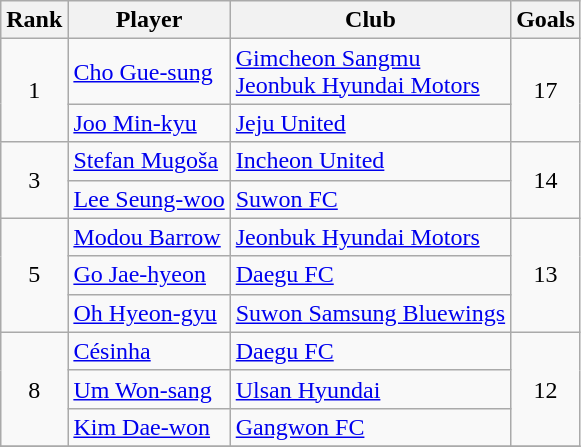<table class=wikitable>
<tr>
<th>Rank</th>
<th>Player</th>
<th>Club</th>
<th>Goals</th>
</tr>
<tr>
<td align=center rowspan=2>1</td>
<td> <a href='#'>Cho Gue-sung</a></td>
<td><a href='#'>Gimcheon Sangmu</a><br><a href='#'>Jeonbuk Hyundai Motors</a></td>
<td align=center rowspan=2>17</td>
</tr>
<tr>
<td> <a href='#'>Joo Min-kyu</a></td>
<td><a href='#'>Jeju United</a></td>
</tr>
<tr>
<td align=center rowspan=2>3</td>
<td> <a href='#'>Stefan Mugoša</a></td>
<td><a href='#'>Incheon United</a></td>
<td align=center rowspan=2>14</td>
</tr>
<tr>
<td> <a href='#'>Lee Seung-woo</a></td>
<td><a href='#'>Suwon FC</a></td>
</tr>
<tr>
<td align=center rowspan=3>5</td>
<td> <a href='#'>Modou Barrow</a></td>
<td><a href='#'>Jeonbuk Hyundai Motors</a></td>
<td align=center rowspan=3>13</td>
</tr>
<tr>
<td> <a href='#'>Go Jae-hyeon</a></td>
<td><a href='#'>Daegu FC</a></td>
</tr>
<tr>
<td> <a href='#'>Oh Hyeon-gyu</a></td>
<td><a href='#'>Suwon Samsung Bluewings</a></td>
</tr>
<tr>
<td align=center rowspan=3>8</td>
<td> <a href='#'>Césinha</a></td>
<td><a href='#'>Daegu FC</a></td>
<td align=center rowspan=3>12</td>
</tr>
<tr>
<td> <a href='#'>Um Won-sang</a></td>
<td><a href='#'>Ulsan Hyundai</a></td>
</tr>
<tr>
<td> <a href='#'>Kim Dae-won</a></td>
<td><a href='#'>Gangwon FC</a></td>
</tr>
<tr>
</tr>
</table>
